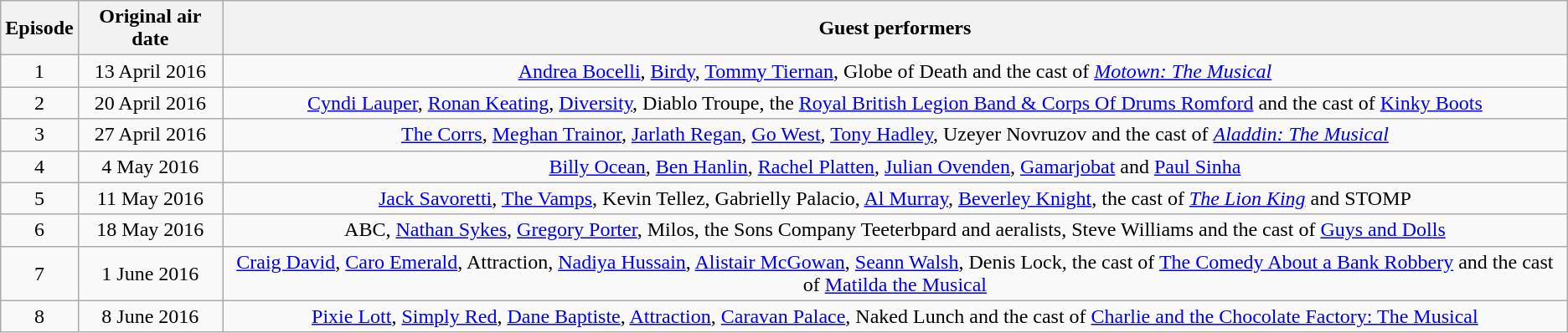<table class="wikitable" style="text-align:center;">
<tr>
<th>Episode</th>
<th>Original air date</th>
<th>Guest performers</th>
</tr>
<tr>
<td>1</td>
<td>13 April 2016</td>
<td><a href='#'>Andrea Bocelli</a>, <a href='#'>Birdy</a>, <a href='#'>Tommy Tiernan</a>, Globe of Death and the cast of <em><a href='#'>Motown: The Musical</a></em></td>
</tr>
<tr>
<td>2</td>
<td>20 April 2016</td>
<td><a href='#'>Cyndi Lauper</a>, <a href='#'>Ronan Keating</a>, <a href='#'>Diversity</a>, Diablo Troupe, the <a href='#'>Royal British Legion Band & Corps Of Drums Romford</a> and the cast of <a href='#'>Kinky Boots</a></td>
</tr>
<tr>
<td>3</td>
<td>27 April 2016</td>
<td><a href='#'>The Corrs</a>, <a href='#'>Meghan Trainor</a>, <a href='#'>Jarlath Regan</a>, <a href='#'>Go West</a>, <a href='#'>Tony Hadley</a>, Uzeyer Novruzov and the cast of <a href='#'><em>Aladdin: The Musical</em></a></td>
</tr>
<tr>
<td>4</td>
<td>4 May 2016</td>
<td><a href='#'>Billy Ocean</a>, <a href='#'>Ben Hanlin</a>, <a href='#'>Rachel Platten</a>, <a href='#'>Julian Ovenden</a>, <a href='#'>Gamarjobat</a> and <a href='#'>Paul Sinha</a></td>
</tr>
<tr>
<td>5</td>
<td>11 May 2016</td>
<td><a href='#'>Jack Savoretti</a>, <a href='#'>The Vamps</a>, Kevin Tellez, Gabrielly Palacio, <a href='#'>Al Murray</a>, <a href='#'>Beverley Knight</a>, the cast of <a href='#'><em>The Lion King</em></a> and STOMP</td>
</tr>
<tr>
<td>6</td>
<td>18 May 2016</td>
<td>ABC, <a href='#'>Nathan Sykes</a>, <a href='#'>Gregory Porter</a>, Milos, the Sons Company Teeterbpard and aeralists, Steve Williams and the cast of <a href='#'>Guys and Dolls</a></td>
</tr>
<tr>
<td>7</td>
<td>1 June 2016</td>
<td><a href='#'>Craig David</a>, <a href='#'>Caro Emerald</a>, Attraction, <a href='#'>Nadiya Hussain</a>, <a href='#'>Alistair McGowan</a>, <a href='#'>Seann Walsh</a>, Denis Lock, the cast of <a href='#'>The Comedy About a Bank Robbery</a> and the cast of <a href='#'>Matilda the Musical</a></td>
</tr>
<tr>
<td>8</td>
<td>8 June 2016</td>
<td><a href='#'>Pixie Lott</a>, <a href='#'>Simply Red</a>, <a href='#'>Dane Baptiste</a>, <a href='#'>Attraction</a>, <a href='#'>Caravan Palace</a>, Naked Lunch and the cast of <a href='#'>Charlie and the Chocolate Factory: The Musical</a></td>
</tr>
</table>
